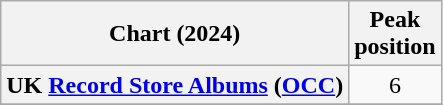<table class="wikitable sortable plainrowheaders" style="text-align:center">
<tr>
<th scope="col">Chart (2024)</th>
<th scope="col">Peak<br>position</th>
</tr>
<tr>
<th scope="row">UK <a href='#'>Record Store Albums</a> (<a href='#'>OCC</a>)</th>
<td>6</td>
</tr>
<tr>
</tr>
</table>
